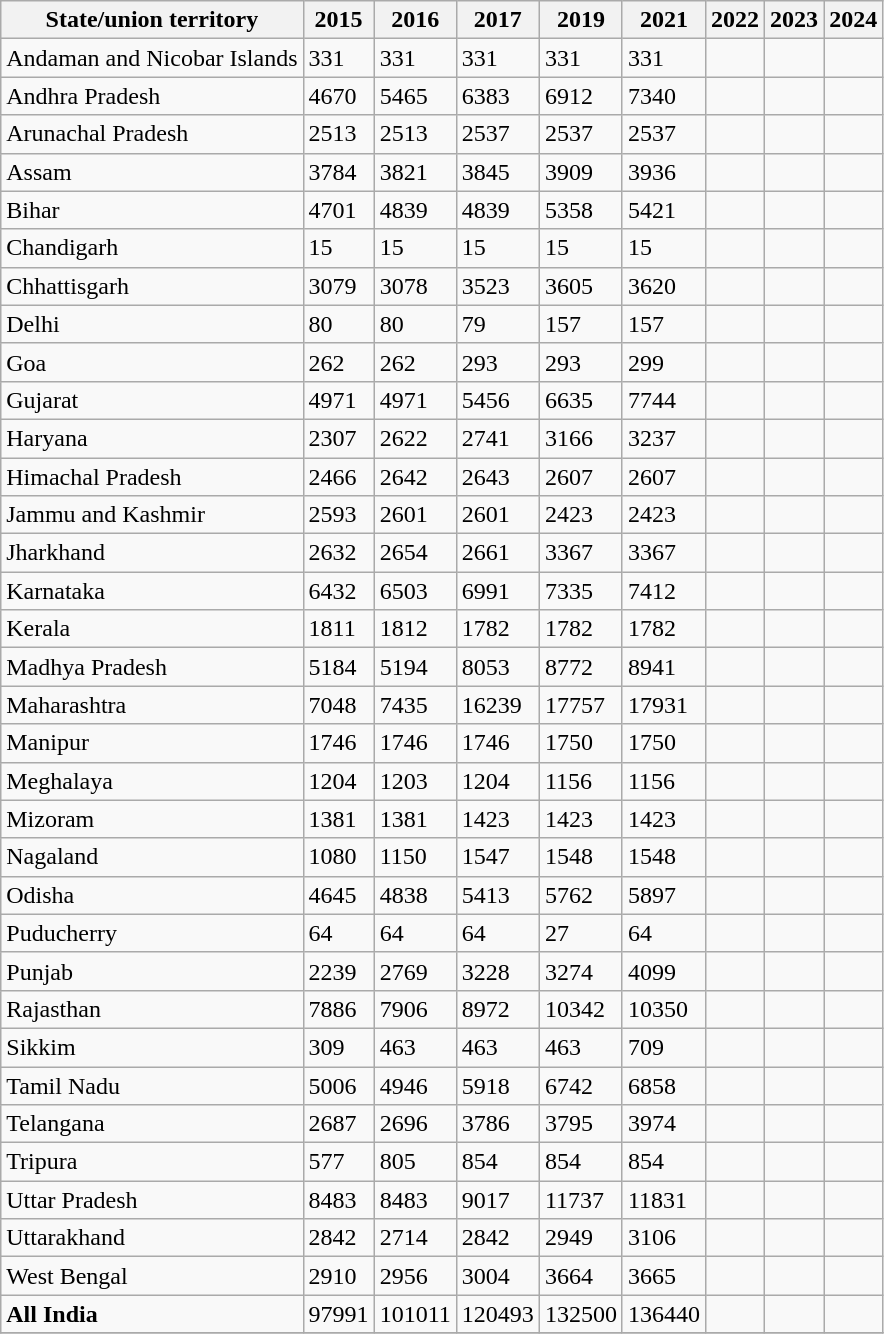<table class="wikitable sortable">
<tr>
<th>State/union territory</th>
<th>2015</th>
<th>2016</th>
<th>2017</th>
<th>2019</th>
<th>2021</th>
<th>2022</th>
<th>2023</th>
<th>2024</th>
</tr>
<tr>
<td>Andaman and Nicobar Islands</td>
<td>331</td>
<td>331</td>
<td>331</td>
<td>331</td>
<td>331</td>
<td></td>
<td></td>
<td></td>
</tr>
<tr>
<td>Andhra Pradesh</td>
<td>4670</td>
<td>5465</td>
<td>6383</td>
<td>6912</td>
<td>7340</td>
<td></td>
<td></td>
<td></td>
</tr>
<tr>
<td>Arunachal Pradesh</td>
<td>2513</td>
<td>2513</td>
<td>2537</td>
<td>2537</td>
<td>2537</td>
<td></td>
<td></td>
<td></td>
</tr>
<tr>
<td>Assam</td>
<td>3784</td>
<td>3821</td>
<td>3845</td>
<td>3909</td>
<td>3936</td>
<td></td>
<td></td>
<td></td>
</tr>
<tr>
<td>Bihar</td>
<td>4701</td>
<td>4839</td>
<td>4839</td>
<td>5358</td>
<td>5421</td>
<td></td>
<td></td>
<td></td>
</tr>
<tr>
<td>Chandigarh</td>
<td>15</td>
<td>15</td>
<td>15</td>
<td>15</td>
<td>15</td>
<td></td>
<td></td>
<td></td>
</tr>
<tr>
<td>Chhattisgarh</td>
<td>3079</td>
<td>3078</td>
<td>3523</td>
<td>3605</td>
<td>3620</td>
<td></td>
<td></td>
<td></td>
</tr>
<tr>
<td>Delhi</td>
<td>80</td>
<td>80</td>
<td>79</td>
<td>157</td>
<td>157</td>
<td></td>
<td></td>
<td></td>
</tr>
<tr>
<td>Goa</td>
<td>262</td>
<td>262</td>
<td>293</td>
<td>293</td>
<td>299</td>
<td></td>
<td></td>
<td></td>
</tr>
<tr>
<td>Gujarat</td>
<td>4971</td>
<td>4971</td>
<td>5456</td>
<td>6635</td>
<td>7744</td>
<td></td>
<td></td>
<td></td>
</tr>
<tr>
<td>Haryana</td>
<td>2307</td>
<td>2622</td>
<td>2741</td>
<td>3166</td>
<td>3237</td>
<td></td>
<td></td>
<td></td>
</tr>
<tr>
<td>Himachal Pradesh</td>
<td>2466</td>
<td>2642</td>
<td>2643</td>
<td>2607</td>
<td>2607</td>
<td></td>
<td></td>
<td></td>
</tr>
<tr>
<td>Jammu and Kashmir</td>
<td>2593</td>
<td>2601</td>
<td>2601</td>
<td>2423</td>
<td>2423</td>
<td></td>
<td></td>
<td></td>
</tr>
<tr>
<td>Jharkhand</td>
<td>2632</td>
<td>2654</td>
<td>2661</td>
<td>3367</td>
<td>3367</td>
<td></td>
<td></td>
<td></td>
</tr>
<tr>
<td>Karnataka</td>
<td>6432</td>
<td>6503</td>
<td>6991</td>
<td>7335</td>
<td>7412</td>
<td></td>
<td></td>
<td></td>
</tr>
<tr>
<td>Kerala</td>
<td>1811</td>
<td>1812</td>
<td>1782</td>
<td>1782</td>
<td>1782</td>
<td></td>
<td></td>
<td></td>
</tr>
<tr>
<td>Madhya Pradesh</td>
<td>5184</td>
<td>5194</td>
<td>8053</td>
<td>8772</td>
<td>8941</td>
<td></td>
<td></td>
<td></td>
</tr>
<tr>
<td>Maharashtra</td>
<td>7048</td>
<td>7435</td>
<td>16239</td>
<td>17757</td>
<td>17931</td>
<td></td>
<td></td>
<td></td>
</tr>
<tr>
<td>Manipur</td>
<td>1746</td>
<td>1746</td>
<td>1746</td>
<td>1750</td>
<td>1750</td>
<td></td>
<td></td>
<td></td>
</tr>
<tr>
<td>Meghalaya</td>
<td>1204</td>
<td>1203</td>
<td>1204</td>
<td>1156</td>
<td>1156</td>
<td></td>
<td></td>
<td></td>
</tr>
<tr>
<td>Mizoram</td>
<td>1381</td>
<td>1381</td>
<td>1423</td>
<td>1423</td>
<td>1423</td>
<td></td>
<td></td>
<td></td>
</tr>
<tr>
<td>Nagaland</td>
<td>1080</td>
<td>1150</td>
<td>1547</td>
<td>1548</td>
<td>1548</td>
<td></td>
<td></td>
<td></td>
</tr>
<tr>
<td>Odisha</td>
<td>4645</td>
<td>4838</td>
<td>5413</td>
<td>5762</td>
<td>5897</td>
<td></td>
<td></td>
<td></td>
</tr>
<tr>
<td>Puducherry</td>
<td>64</td>
<td>64</td>
<td>64</td>
<td>27</td>
<td>64</td>
<td></td>
<td></td>
<td></td>
</tr>
<tr>
<td>Punjab</td>
<td>2239</td>
<td>2769</td>
<td>3228</td>
<td>3274</td>
<td>4099</td>
<td></td>
<td></td>
<td></td>
</tr>
<tr>
<td>Rajasthan</td>
<td>7886</td>
<td>7906</td>
<td>8972</td>
<td>10342</td>
<td>10350</td>
<td></td>
<td></td>
<td></td>
</tr>
<tr>
<td>Sikkim</td>
<td>309</td>
<td>463</td>
<td>463</td>
<td>463</td>
<td>709</td>
<td></td>
<td></td>
<td></td>
</tr>
<tr>
<td>Tamil Nadu</td>
<td>5006</td>
<td>4946</td>
<td>5918</td>
<td>6742</td>
<td>6858</td>
<td></td>
<td></td>
<td></td>
</tr>
<tr>
<td>Telangana</td>
<td>2687</td>
<td>2696</td>
<td>3786</td>
<td>3795</td>
<td>3974</td>
<td></td>
<td></td>
<td></td>
</tr>
<tr>
<td>Tripura</td>
<td>577</td>
<td>805</td>
<td>854</td>
<td>854</td>
<td>854</td>
<td></td>
<td></td>
<td></td>
</tr>
<tr>
<td>Uttar Pradesh</td>
<td>8483</td>
<td>8483</td>
<td>9017</td>
<td>11737</td>
<td>11831</td>
<td></td>
<td></td>
<td></td>
</tr>
<tr>
<td>Uttarakhand</td>
<td>2842</td>
<td>2714</td>
<td>2842</td>
<td>2949</td>
<td>3106</td>
<td></td>
<td></td>
<td></td>
</tr>
<tr>
<td>West Bengal</td>
<td>2910</td>
<td>2956</td>
<td>3004</td>
<td>3664</td>
<td>3665</td>
<td></td>
<td></td>
<td></td>
</tr>
<tr>
<td><strong>All India</strong></td>
<td>97991</td>
<td>101011</td>
<td>120493</td>
<td>132500</td>
<td>136440</td>
<td></td>
<td></td>
<td></td>
</tr>
<tr>
</tr>
</table>
